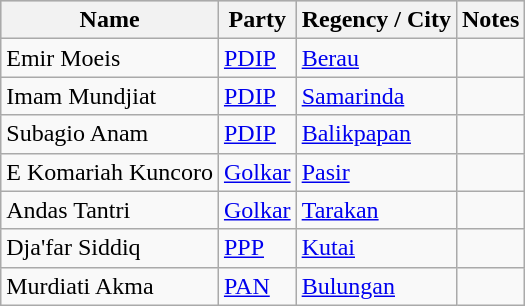<table class="wikitable sortable" style="font-size: 100%;">
<tr bgcolor="#cccccc">
<th>Name</th>
<th>Party</th>
<th>Regency / City</th>
<th>Notes</th>
</tr>
<tr>
<td>Emir Moeis</td>
<td><a href='#'>PDIP</a></td>
<td><a href='#'>Berau</a></td>
<td></td>
</tr>
<tr>
<td>Imam Mundjiat</td>
<td><a href='#'>PDIP</a></td>
<td><a href='#'>Samarinda</a></td>
<td></td>
</tr>
<tr>
<td>Subagio Anam</td>
<td><a href='#'>PDIP</a></td>
<td><a href='#'>Balikpapan</a></td>
<td></td>
</tr>
<tr>
<td>E Komariah Kuncoro</td>
<td><a href='#'>Golkar</a></td>
<td><a href='#'>Pasir</a></td>
<td></td>
</tr>
<tr>
<td>Andas Tantri</td>
<td><a href='#'>Golkar</a></td>
<td><a href='#'>Tarakan</a></td>
<td></td>
</tr>
<tr>
<td>Dja'far Siddiq</td>
<td><a href='#'>PPP</a></td>
<td><a href='#'>Kutai</a></td>
<td></td>
</tr>
<tr>
<td>Murdiati Akma</td>
<td><a href='#'>PAN</a></td>
<td><a href='#'>Bulungan</a></td>
<td></td>
</tr>
</table>
